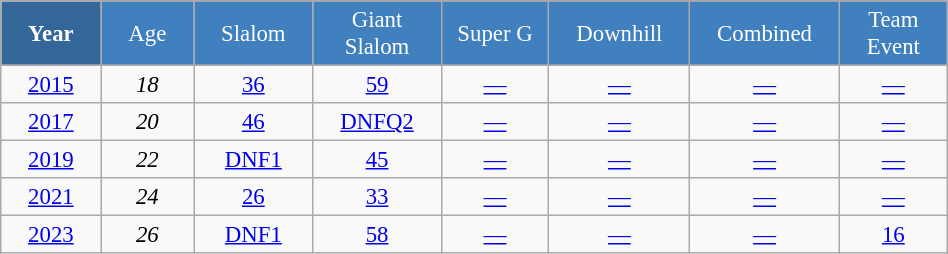<table class="wikitable" style="font-size:95%; text-align:center; border:grey solid 1px; border-collapse:collapse;" width="50%">
<tr style="background-color:#369; color:white;">
<td rowspan="2" colspan="1" width="5%"><strong>Year</strong></td>
</tr>
<tr style="background-color:#4180be; color:white;">
<td width="5%">Age</td>
<td width="5%">Slalom</td>
<td width="5%">Giant<br>Slalom</td>
<td width="5%">Super G</td>
<td width="5%">Downhill</td>
<td width="5%">Combined</td>
<td width="5%">Team Event</td>
</tr>
<tr style="background-color:#8CB2D8; color:white;">
</tr>
<tr>
<td><a href='#'>2015</a></td>
<td><em>18</em></td>
<td><a href='#'>36</a></td>
<td><a href='#'>59</a></td>
<td><a href='#'>—</a></td>
<td><a href='#'>—</a></td>
<td><a href='#'>—</a></td>
<td><a href='#'>—</a></td>
</tr>
<tr>
<td><a href='#'>2017</a></td>
<td><em>20</em></td>
<td><a href='#'>46</a></td>
<td><a href='#'>DNFQ2</a></td>
<td><a href='#'>—</a></td>
<td><a href='#'>—</a></td>
<td><a href='#'>—</a></td>
<td><a href='#'>—</a></td>
</tr>
<tr>
<td><a href='#'>2019</a></td>
<td><em>22</em></td>
<td><a href='#'>DNF1</a></td>
<td><a href='#'>45</a></td>
<td><a href='#'>—</a></td>
<td><a href='#'>—</a></td>
<td><a href='#'>—</a></td>
<td><a href='#'>—</a></td>
</tr>
<tr>
<td><a href='#'>2021</a></td>
<td><em>24</em></td>
<td><a href='#'>26</a></td>
<td><a href='#'>33</a></td>
<td><a href='#'>—</a></td>
<td><a href='#'>—</a></td>
<td><a href='#'>—</a></td>
<td><a href='#'>—</a></td>
</tr>
<tr>
<td><a href='#'>2023</a></td>
<td><em>26</em></td>
<td><a href='#'>DNF1</a></td>
<td><a href='#'>58</a></td>
<td><a href='#'>—</a></td>
<td><a href='#'>—</a></td>
<td><a href='#'>—</a></td>
<td><a href='#'>16</a></td>
</tr>
</table>
